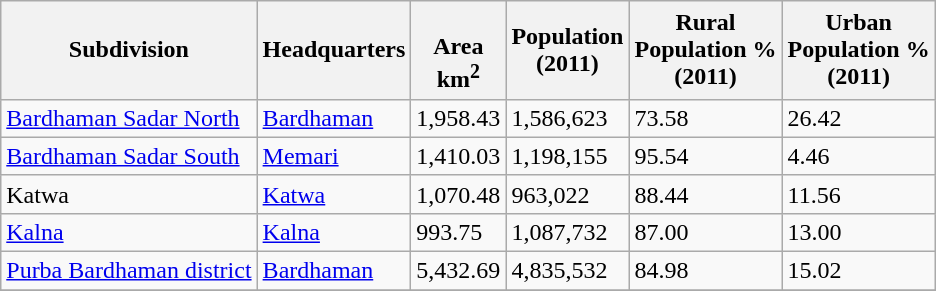<table class="wikitable sortable">
<tr>
<th>Subdivision</th>
<th>Headquarters</th>
<th><br>Area<br>km<sup>2</sup></th>
<th>Population<br>(2011)</th>
<th>Rural<br>Population %<br>(2011)</th>
<th>Urban<br> Population % <br>(2011)</th>
</tr>
<tr>
<td><a href='#'>Bardhaman Sadar North</a></td>
<td><a href='#'>Bardhaman</a></td>
<td>1,958.43</td>
<td>1,586,623</td>
<td>73.58</td>
<td>26.42</td>
</tr>
<tr>
<td><a href='#'>Bardhaman Sadar South</a></td>
<td><a href='#'>Memari</a></td>
<td>1,410.03</td>
<td>1,198,155</td>
<td>95.54</td>
<td>4.46</td>
</tr>
<tr>
<td>Katwa</td>
<td><a href='#'>Katwa</a></td>
<td>1,070.48</td>
<td>963,022</td>
<td>88.44</td>
<td>11.56</td>
</tr>
<tr>
<td><a href='#'>Kalna</a></td>
<td><a href='#'>Kalna</a></td>
<td>993.75</td>
<td>1,087,732</td>
<td>87.00</td>
<td>13.00</td>
</tr>
<tr>
<td><a href='#'>Purba Bardhaman district</a></td>
<td><a href='#'>Bardhaman</a></td>
<td>5,432.69</td>
<td>4,835,532</td>
<td>84.98</td>
<td>15.02</td>
</tr>
<tr>
</tr>
</table>
